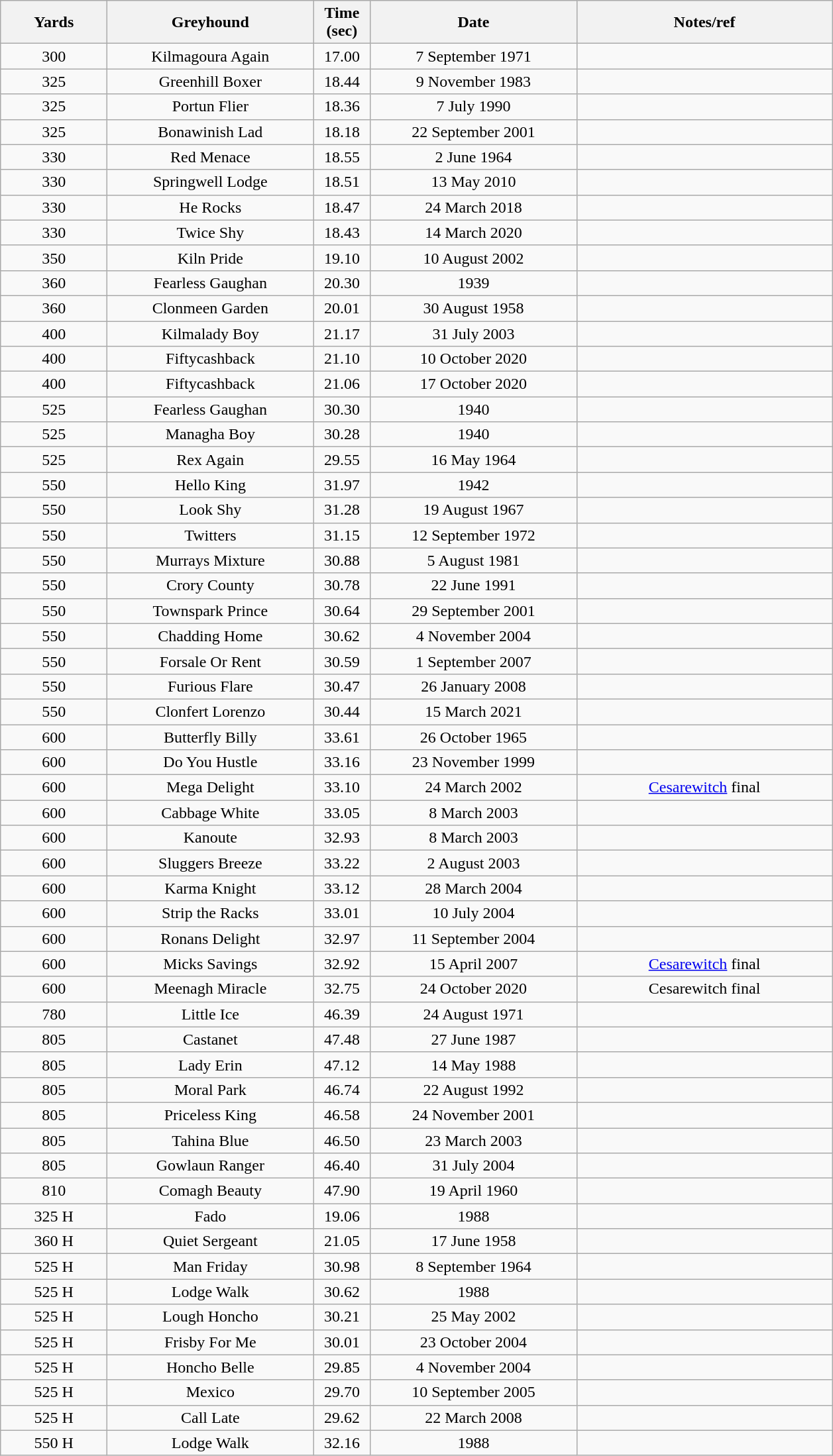<table class="wikitable collapsible collapsed" style="font-size: 100%">
<tr>
<th width=100>Yards</th>
<th width=200>Greyhound</th>
<th width=50>Time (sec)</th>
<th width=200>Date</th>
<th width=250>Notes/ref</th>
</tr>
<tr align=center>
<td>300</td>
<td>Kilmagoura Again</td>
<td>17.00</td>
<td>7 September 1971</td>
<td></td>
</tr>
<tr align=center>
<td>325</td>
<td>Greenhill Boxer</td>
<td>18.44</td>
<td>9 November 1983</td>
<td></td>
</tr>
<tr align=center>
<td>325</td>
<td>Portun Flier</td>
<td>18.36</td>
<td>7 July 1990</td>
<td></td>
</tr>
<tr align=center>
<td>325</td>
<td>Bonawinish Lad</td>
<td>18.18</td>
<td>22 September 2001</td>
<td></td>
</tr>
<tr align=center>
<td>330</td>
<td>Red Menace</td>
<td>18.55</td>
<td>2 June 1964</td>
<td></td>
</tr>
<tr align=center>
<td>330</td>
<td>Springwell Lodge </td>
<td>18.51</td>
<td>13 May 2010</td>
<td></td>
</tr>
<tr align=center>
<td>330</td>
<td>He Rocks</td>
<td>18.47</td>
<td>24 March 2018</td>
<td></td>
</tr>
<tr align=center>
<td>330</td>
<td>Twice Shy</td>
<td>18.43</td>
<td>14 March 2020</td>
<td></td>
</tr>
<tr align=center>
<td>350</td>
<td>Kiln Pride</td>
<td>19.10</td>
<td>10 August 2002</td>
<td></td>
</tr>
<tr align=center>
<td>360</td>
<td>Fearless Gaughan</td>
<td>20.30</td>
<td>1939</td>
<td></td>
</tr>
<tr align=center>
<td>360</td>
<td>Clonmeen Garden</td>
<td>20.01</td>
<td>30 August 1958</td>
<td></td>
</tr>
<tr align=center>
<td>400</td>
<td>Kilmalady Boy</td>
<td>21.17</td>
<td>31 July 2003</td>
<td></td>
</tr>
<tr align=center>
<td>400</td>
<td>Fiftycashback</td>
<td>21.10</td>
<td>10 October 2020</td>
<td></td>
</tr>
<tr align=center>
<td>400</td>
<td>Fiftycashback</td>
<td>21.06</td>
<td>17 October 2020</td>
<td></td>
</tr>
<tr align=center>
<td>525</td>
<td>Fearless Gaughan</td>
<td>30.30</td>
<td>1940</td>
<td></td>
</tr>
<tr align=center>
<td>525</td>
<td>Managha Boy</td>
<td>30.28</td>
<td>1940</td>
<td></td>
</tr>
<tr align=center>
<td>525</td>
<td>Rex Again</td>
<td>29.55</td>
<td>16 May 1964</td>
<td></td>
</tr>
<tr align=center>
<td>550</td>
<td>Hello King</td>
<td>31.97</td>
<td>1942</td>
<td></td>
</tr>
<tr align=center>
<td>550</td>
<td>Look Shy</td>
<td>31.28</td>
<td>19 August 1967</td>
<td></td>
</tr>
<tr align=center>
<td>550</td>
<td>Twitters</td>
<td>31.15</td>
<td>12 September 1972</td>
<td></td>
</tr>
<tr align=center>
<td>550</td>
<td>Murrays Mixture</td>
<td>30.88</td>
<td>5 August 1981</td>
<td></td>
</tr>
<tr align=center>
<td>550</td>
<td>Crory County</td>
<td>30.78</td>
<td>22 June 1991</td>
<td></td>
</tr>
<tr align=center>
<td>550</td>
<td>Townspark Prince</td>
<td>30.64</td>
<td>29 September 2001</td>
<td></td>
</tr>
<tr align=center>
<td>550</td>
<td>Chadding Home</td>
<td>30.62</td>
<td>4 November 2004</td>
<td></td>
</tr>
<tr align=center>
<td>550</td>
<td>Forsale Or Rent</td>
<td>30.59</td>
<td>1 September 2007</td>
<td></td>
</tr>
<tr align=center>
<td>550</td>
<td>Furious Flare</td>
<td>30.47</td>
<td>26 January 2008</td>
<td></td>
</tr>
<tr align=center>
<td>550</td>
<td>Clonfert Lorenzo</td>
<td>30.44</td>
<td>15 March 2021</td>
<td></td>
</tr>
<tr align=center>
<td>600</td>
<td>Butterfly Billy</td>
<td>33.61</td>
<td>26 October 1965</td>
<td></td>
</tr>
<tr align=center>
<td>600</td>
<td>Do You Hustle</td>
<td>33.16</td>
<td>23 November 1999</td>
<td></td>
</tr>
<tr align=center>
<td>600</td>
<td>Mega Delight</td>
<td>33.10</td>
<td>24 March 2002</td>
<td><a href='#'>Cesarewitch</a> final</td>
</tr>
<tr align=center>
<td>600</td>
<td>Cabbage White</td>
<td>33.05</td>
<td>8 March 2003</td>
<td></td>
</tr>
<tr align=center>
<td>600</td>
<td>Kanoute</td>
<td>32.93</td>
<td>8 March 2003</td>
<td></td>
</tr>
<tr align=center>
<td>600</td>
<td>Sluggers Breeze</td>
<td>33.22</td>
<td>2 August 2003</td>
<td></td>
</tr>
<tr align=center>
<td>600</td>
<td>Karma Knight</td>
<td>33.12</td>
<td>28 March 2004</td>
<td></td>
</tr>
<tr align=center>
<td>600</td>
<td>Strip the Racks</td>
<td>33.01</td>
<td>10 July 2004</td>
<td></td>
</tr>
<tr align=center>
<td>600</td>
<td>Ronans Delight</td>
<td>32.97</td>
<td>11 September 2004</td>
<td></td>
</tr>
<tr align=center>
<td>600</td>
<td>Micks Savings</td>
<td>32.92</td>
<td>15 April 2007</td>
<td><a href='#'>Cesarewitch</a> final</td>
</tr>
<tr align=center>
<td>600</td>
<td>Meenagh Miracle</td>
<td>32.75</td>
<td>24 October 2020</td>
<td>Cesarewitch final</td>
</tr>
<tr align=center>
<td>780</td>
<td>Little Ice</td>
<td>46.39</td>
<td>24 August 1971</td>
<td></td>
</tr>
<tr align=center>
<td>805</td>
<td>Castanet</td>
<td>47.48</td>
<td>27 June 1987</td>
<td></td>
</tr>
<tr align=center>
<td>805</td>
<td>Lady Erin</td>
<td>47.12</td>
<td>14 May 1988</td>
<td></td>
</tr>
<tr align=center>
<td>805</td>
<td>Moral Park</td>
<td>46.74</td>
<td>22 August 1992</td>
<td></td>
</tr>
<tr align=center>
<td>805</td>
<td>Priceless King</td>
<td>46.58</td>
<td>24 November 2001</td>
<td></td>
</tr>
<tr align=center>
<td>805</td>
<td>Tahina Blue</td>
<td>46.50</td>
<td>23 March 2003</td>
<td></td>
</tr>
<tr align=center>
<td>805</td>
<td>Gowlaun Ranger</td>
<td>46.40</td>
<td>31 July 2004</td>
<td></td>
</tr>
<tr align=center>
<td>810</td>
<td>Comagh Beauty</td>
<td>47.90</td>
<td>19 April 1960</td>
<td></td>
</tr>
<tr align=center>
<td>325 H</td>
<td>Fado</td>
<td>19.06</td>
<td>1988</td>
<td></td>
</tr>
<tr align=center>
<td>360 H</td>
<td>Quiet Sergeant</td>
<td>21.05</td>
<td>17 June 1958</td>
<td></td>
</tr>
<tr align=center>
<td>525 H</td>
<td>Man Friday</td>
<td>30.98</td>
<td>8 September 1964</td>
<td></td>
</tr>
<tr align=center>
<td>525 H</td>
<td>Lodge Walk</td>
<td>30.62</td>
<td>1988</td>
<td></td>
</tr>
<tr align=center>
<td>525 H</td>
<td>Lough Honcho</td>
<td>30.21</td>
<td>25 May 2002</td>
<td></td>
</tr>
<tr align=center>
<td>525 H</td>
<td>Frisby For Me</td>
<td>30.01</td>
<td>23 October 2004</td>
<td></td>
</tr>
<tr align=center>
<td>525 H</td>
<td>Honcho Belle</td>
<td>29.85</td>
<td>4 November 2004</td>
<td></td>
</tr>
<tr align=center>
<td>525 H</td>
<td>Mexico</td>
<td>29.70</td>
<td>10 September 2005</td>
<td></td>
</tr>
<tr align=center>
<td>525 H</td>
<td>Call Late</td>
<td>29.62</td>
<td>22 March 2008</td>
<td></td>
</tr>
<tr align=center>
<td>550 H</td>
<td>Lodge Walk</td>
<td>32.16</td>
<td>1988</td>
<td></td>
</tr>
</table>
